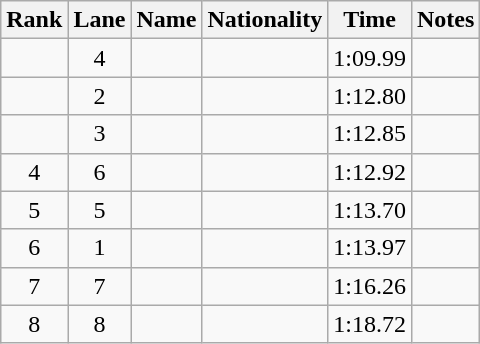<table class="wikitable sortable" style="text-align:center">
<tr>
<th>Rank</th>
<th>Lane</th>
<th>Name</th>
<th>Nationality</th>
<th>Time</th>
<th>Notes</th>
</tr>
<tr>
<td></td>
<td>4</td>
<td align=left></td>
<td align=left></td>
<td>1:09.99</td>
<td></td>
</tr>
<tr>
<td></td>
<td>2</td>
<td align=left></td>
<td align=left></td>
<td>1:12.80</td>
<td></td>
</tr>
<tr>
<td></td>
<td>3</td>
<td align=left></td>
<td align=left></td>
<td>1:12.85</td>
<td></td>
</tr>
<tr>
<td>4</td>
<td>6</td>
<td align=left></td>
<td align=left></td>
<td>1:12.92</td>
<td></td>
</tr>
<tr>
<td>5</td>
<td>5</td>
<td align=left></td>
<td align=left></td>
<td>1:13.70</td>
<td></td>
</tr>
<tr>
<td>6</td>
<td>1</td>
<td align=left></td>
<td align=left></td>
<td>1:13.97</td>
<td></td>
</tr>
<tr>
<td>7</td>
<td>7</td>
<td align=left></td>
<td align=left></td>
<td>1:16.26</td>
<td></td>
</tr>
<tr>
<td>8</td>
<td>8</td>
<td align=left></td>
<td align=left></td>
<td>1:18.72</td>
<td></td>
</tr>
</table>
